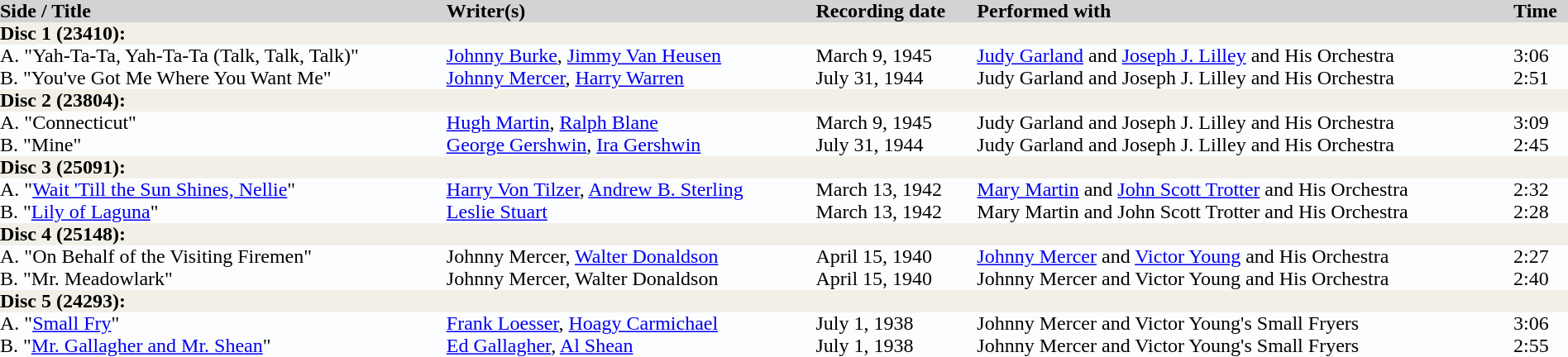<table border="0" cellpadding="0" cellspacing="0" style="width: 100%; margin: 1em 1em 1em 0; background: #FCFDFF; border-collapse: collapse;">
<tr bgcolor=#D3D3D4>
<td><strong>Side / Title</strong></td>
<td><strong>Writer(s)</strong></td>
<td><strong>Recording date</strong></td>
<td><strong>Performed with</strong></td>
<td><strong>Time</strong></td>
</tr>
<tr bgcolor=#F2F0E6>
<td colspan=5><strong>Disc 1 (23410):</strong></td>
</tr>
<tr>
<td>A.  "Yah-Ta-Ta, Yah-Ta-Ta (Talk, Talk, Talk)"</td>
<td><a href='#'>Johnny Burke</a>, <a href='#'>Jimmy Van Heusen</a></td>
<td>March 9, 1945</td>
<td><a href='#'>Judy Garland</a> and <a href='#'>Joseph J. Lilley</a> and His Orchestra</td>
<td>3:06</td>
</tr>
<tr>
<td>B. "You've Got Me Where You Want Me"</td>
<td><a href='#'>Johnny Mercer</a>, <a href='#'>Harry Warren</a></td>
<td>July 31, 1944</td>
<td>Judy Garland and Joseph J. Lilley and His Orchestra</td>
<td>2:51</td>
</tr>
<tr bgcolor=#F2F0E6>
<td colspan=5><strong>Disc 2 (23804):</strong></td>
</tr>
<tr>
<td>A. "Connecticut"</td>
<td><a href='#'>Hugh Martin</a>, <a href='#'>Ralph Blane</a></td>
<td>March 9, 1945</td>
<td>Judy Garland and Joseph J. Lilley and His Orchestra</td>
<td>3:09</td>
</tr>
<tr>
<td>B. "Mine"</td>
<td><a href='#'>George Gershwin</a>, <a href='#'>Ira Gershwin</a></td>
<td>July 31, 1944</td>
<td>Judy Garland and Joseph J. Lilley and His Orchestra</td>
<td>2:45</td>
</tr>
<tr bgcolor=#F2F0E6>
<td colspan=5><strong>Disc 3 (25091):</strong></td>
</tr>
<tr>
<td>A. "<a href='#'>Wait 'Till the Sun Shines, Nellie</a>"</td>
<td><a href='#'>Harry Von Tilzer</a>, <a href='#'>Andrew B. Sterling</a></td>
<td>March 13, 1942</td>
<td><a href='#'>Mary Martin</a> and <a href='#'>John Scott Trotter</a> and His Orchestra</td>
<td>2:32</td>
</tr>
<tr>
<td>B. "<a href='#'>Lily of Laguna</a>"</td>
<td><a href='#'>Leslie Stuart</a></td>
<td>March 13, 1942</td>
<td>Mary Martin and John Scott Trotter and His Orchestra</td>
<td>2:28</td>
</tr>
<tr bgcolor=#F2F0E6>
<td colspan=5><strong>Disc 4 (25148):</strong></td>
</tr>
<tr>
<td>A. "On Behalf of the Visiting Firemen"</td>
<td>Johnny Mercer, <a href='#'>Walter Donaldson</a></td>
<td>April 15, 1940</td>
<td><a href='#'>Johnny Mercer</a> and <a href='#'>Victor Young</a> and His Orchestra</td>
<td>2:27</td>
</tr>
<tr>
<td>B. "Mr. Meadowlark"</td>
<td>Johnny Mercer, Walter Donaldson</td>
<td>April 15, 1940</td>
<td>Johnny Mercer and Victor Young and His Orchestra</td>
<td>2:40</td>
</tr>
<tr bgcolor=#F2F0E6>
<td colspan=5><strong>Disc 5 (24293):</strong></td>
</tr>
<tr>
<td>A. "<a href='#'>Small Fry</a>"</td>
<td><a href='#'>Frank Loesser</a>, <a href='#'>Hoagy Carmichael</a></td>
<td>July 1, 1938</td>
<td>Johnny Mercer and Victor Young's Small Fryers</td>
<td>3:06</td>
</tr>
<tr>
<td>B. "<a href='#'>Mr. Gallagher and Mr. Shean</a>"</td>
<td><a href='#'>Ed Gallagher</a>, <a href='#'>Al Shean</a></td>
<td>July 1, 1938</td>
<td>Johnny Mercer and Victor Young's Small Fryers</td>
<td>2:55</td>
</tr>
</table>
